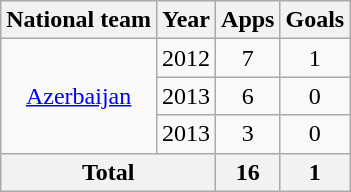<table class="wikitable" style="text-align:center">
<tr>
<th>National team</th>
<th>Year</th>
<th>Apps</th>
<th>Goals</th>
</tr>
<tr>
<td rowspan="3"><a href='#'>Azerbaijan</a></td>
<td>2012</td>
<td>7</td>
<td>1</td>
</tr>
<tr>
<td>2013</td>
<td>6</td>
<td>0</td>
</tr>
<tr>
<td>2013</td>
<td>3</td>
<td>0</td>
</tr>
<tr>
<th colspan="2">Total</th>
<th>16</th>
<th>1</th>
</tr>
</table>
